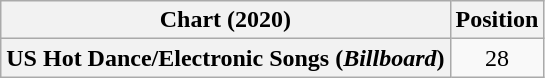<table class="wikitable plainrowheaders" style="text-align:center">
<tr>
<th scope="col">Chart (2020)</th>
<th scope="col">Position</th>
</tr>
<tr>
<th scope="row">US Hot Dance/Electronic Songs (<em>Billboard</em>)</th>
<td>28</td>
</tr>
</table>
